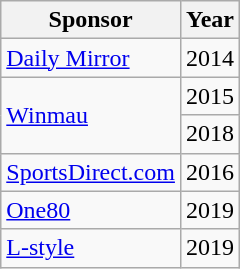<table class="wikitable sortable">
<tr>
<th>Sponsor</th>
<th>Year</th>
</tr>
<tr>
<td><a href='#'>Daily Mirror</a></td>
<td>2014</td>
</tr>
<tr>
<td rowspan="2"><a href='#'>Winmau</a></td>
<td>2015</td>
</tr>
<tr>
<td>2018</td>
</tr>
<tr>
<td><a href='#'>SportsDirect.com</a></td>
<td>2016</td>
</tr>
<tr>
<td><a href='#'>One80</a></td>
<td>2019</td>
</tr>
<tr>
<td><a href='#'>L-style</a></td>
<td>2019</td>
</tr>
</table>
